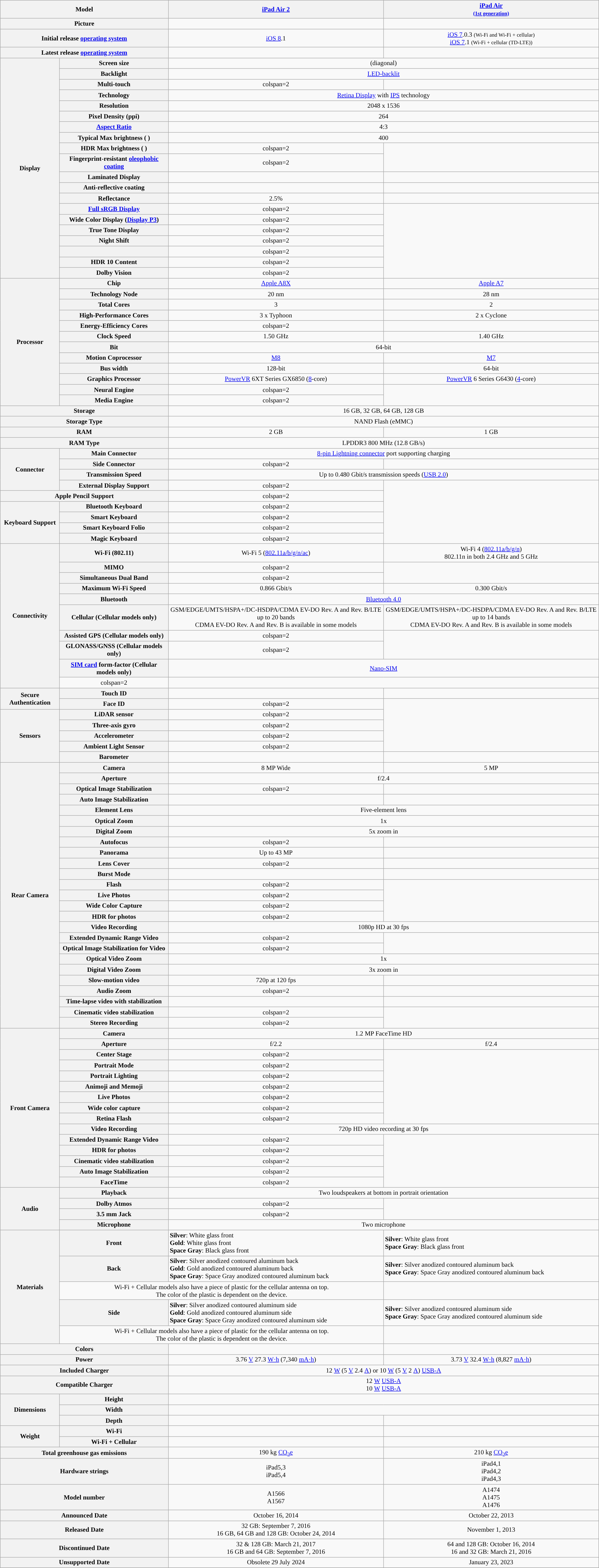<table class="wikitable collapsible" style="text-align:center; width:100%; font-size: 85%">
<tr>
<th scope="colgroup" colspan=2>Model</th>
<th scope="col"><a href='#'>iPad Air 2</a></th>
<th scope="col"><a href='#'>iPad Air<br><small>(1st generation)</small></a></th>
</tr>
<tr>
<th scope="row" colspan=2 >Picture</th>
<td></td>
<td></td>
</tr>
<tr>
<th scope="row" colspan=2 >Initial release <a href='#'>operating system</a></th>
<td><a href='#'>iOS 8</a>.1</td>
<td><a href='#'>iOS 7</a>.0.3 <small>(Wi-Fi and Wi-Fi + cellular)</small><br><a href='#'>iOS 7</a>.1 <small>(Wi-Fi + cellular (TD-LTE))</small></td>
</tr>
<tr>
<th scope="row" colspan=2 >Latest release <a href='#'>operating system</a></th>
<td></td>
<td></td>
</tr>
<tr>
<th scope="rowgroup" rowspan=20 >Display</th>
<th scope="row" >Screen size</th>
<td colspan=2> (diagonal)</td>
</tr>
<tr>
<th scope="row" >Backlight</th>
<td colspan=2><a href='#'>LED-backlit</a></td>
</tr>
<tr>
<th scope="row" >Multi-touch</th>
<td>colspan=2 </td>
</tr>
<tr>
<th scope="row" >Technology</th>
<td colspan=2><a href='#'>Retina Display</a> with <a href='#'>IPS</a> technology</td>
</tr>
<tr>
<th scope="row" >Resolution</th>
<td colspan=2>2048 x 1536</td>
</tr>
<tr>
<th scope="row" >Pixel Density (ppi)</th>
<td colspan=2>264</td>
</tr>
<tr>
<th scope="row" ><a href='#'>Aspect Ratio</a></th>
<td colspan=2>4:3</td>
</tr>
<tr>
<th scope="row" >Typical Max brightness ( )</th>
<td colspan=2>400</td>
</tr>
<tr>
<th scope="row" >HDR Max brightness ( )</th>
<td>colspan=2 </td>
</tr>
<tr>
<th scope="row" >Fingerprint-resistant <a href='#'>oleophobic coating</a></th>
<td>colspan=2 </td>
</tr>
<tr>
<th scope="row" >Laminated Display</th>
<td></td>
<td></td>
</tr>
<tr>
<th scope="row" >Anti-reflective coating</th>
<td></td>
<td></td>
</tr>
<tr>
<th scope="row" >Reflectance</th>
<td>2.5%</td>
<td></td>
</tr>
<tr>
<th scope="row" ><a href='#'>Full sRGB Display</a></th>
<td>colspan=2 </td>
</tr>
<tr>
<th scope="row" >Wide Color Display (<a href='#'>Display P3</a>)</th>
<td>colspan=2 </td>
</tr>
<tr>
<th scope="row" >True Tone Display</th>
<td>colspan=2 </td>
</tr>
<tr>
<th scope="row" >Night Shift</th>
<td>colspan=2 </td>
</tr>
<tr>
<th scope="row" ></th>
<td>colspan=2 </td>
</tr>
<tr>
<th scope="row" >HDR 10 Content</th>
<td>colspan=2 </td>
</tr>
<tr>
<th scope="row" >Dolby Vision</th>
<td>colspan=2 </td>
</tr>
<tr>
<th scope="rowgroup" rowspan=12 >Processor</th>
<th scope="row" >Chip</th>
<td><a href='#'>Apple A8X</a></td>
<td><a href='#'>Apple A7</a></td>
</tr>
<tr>
<th scope="row" >Technology Node</th>
<td>20 nm</td>
<td>28 nm</td>
</tr>
<tr>
<th scope="row" >Total Cores</th>
<td>3</td>
<td>2</td>
</tr>
<tr>
<th scope="row" >High-Performance Cores</th>
<td>3 x Typhoon</td>
<td>2 x Cyclone</td>
</tr>
<tr>
<th scope="row" >Energy-Efficiency Cores</th>
<td>colspan=2 </td>
</tr>
<tr>
<th scope="row" >Clock Speed</th>
<td>1.50 GHz</td>
<td>1.40 GHz</td>
</tr>
<tr>
<th scope="row" >Bit</th>
<td colspan=2>64-bit</td>
</tr>
<tr>
<th scope="row" >Motion Coprocessor</th>
<td><a href='#'>M8</a></td>
<td><a href='#'>M7</a></td>
</tr>
<tr>
<th scope="row" >Bus width</th>
<td>128-bit</td>
<td>64-bit</td>
</tr>
<tr>
<th scope="row" >Graphics Processor</th>
<td><a href='#'>PowerVR</a> 6XT Series GX6850 (<a href='#'>8</a>-core)</td>
<td><a href='#'>PowerVR</a> 6 Series G6430 (<a href='#'>4</a>-core)</td>
</tr>
<tr>
<th scope="row" >Neural Engine</th>
<td>colspan=2 </td>
</tr>
<tr>
<th scope="row" >Media Engine</th>
<td>colspan=2 </td>
</tr>
<tr>
<th scope="row" colspan=2 >Storage</th>
<td colspan=2>16 GB, 32 GB, 64 GB, 128 GB</td>
</tr>
<tr>
<th scope="row" colspan=2 >Storage Type</th>
<td colspan=2>NAND Flash (eMMC)</td>
</tr>
<tr>
<th scope="row" colspan=2 >RAM</th>
<td>2 GB</td>
<td>1 GB</td>
</tr>
<tr>
<th scope="row" colspan=2 >RAM Type</th>
<td colspan=2>LPDDR3 800 MHz (12.8 GB/s)</td>
</tr>
<tr>
<th scope="rowgroup" rowspan=4 >Connector</th>
<th scope="row" >Main Connector</th>
<td colspan=2><a href='#'>8-pin Lightning connector</a> port supporting charging</td>
</tr>
<tr>
<th scope="row" >Side Connector</th>
<td>colspan=2 </td>
</tr>
<tr>
<th scope="row" >Transmission Speed</th>
<td colspan=2>Up to 0.480 Gbit/s transmission speeds (<a href='#'>USB 2.0</a>)</td>
</tr>
<tr>
<th scope="row" >External Display Support</th>
<td>colspan=2 </td>
</tr>
<tr>
<th scope="row" colspan=2 >Apple Pencil Support</th>
<td>colspan=2 </td>
</tr>
<tr>
<th scope="rowgroup" rowspan=4 >Keyboard Support</th>
<th scope="row" >Bluetooth Keyboard</th>
<td>colspan=2 </td>
</tr>
<tr>
<th scope="row" >Smart Keyboard</th>
<td>colspan=2 </td>
</tr>
<tr>
<th scope="row" >Smart Keyboard Folio</th>
<td>colspan=2 </td>
</tr>
<tr>
<th scope="row" >Magic Keyboard</th>
<td>colspan=2 </td>
</tr>
<tr>
<th scope="rowgroup" rowspan=10 >Connectivity</th>
<th scope="row" >Wi-Fi (802.11)</th>
<td>Wi-Fi 5 (<a href='#'>802.11a/b/g/n/ac</a>)</td>
<td>Wi-Fi 4 (<a href='#'>802.11a/b/g/n</a>)<br>802.11n in both 2.4 GHz and 5 GHz</td>
</tr>
<tr>
<th scope="row" >MIMO</th>
<td>colspan=2 </td>
</tr>
<tr>
<th scope="row" >Simultaneous Dual Band</th>
<td>colspan=2 </td>
</tr>
<tr>
<th scope="row" >Maximum Wi-Fi Speed</th>
<td>0.866 Gbit/s</td>
<td>0.300 Gbit/s</td>
</tr>
<tr>
<th scope="row" >Bluetooth</th>
<td colspan=2><a href='#'>Bluetooth 4.0</a></td>
</tr>
<tr>
<th scope="row" >Cellular (Cellular models only)</th>
<td>GSM/EDGE/UMTS/HSPA+/DC-HSDPA/CDMA EV-DO Rev. A and Rev. B/LTE up to 20 bands<br>CDMA EV-DO Rev. A and Rev. B is available in some models</td>
<td>GSM/EDGE/UMTS/HSPA+/DC-HSDPA/CDMA EV-DO Rev. A and Rev. B/LTE up to 14 bands<br>CDMA EV-DO Rev. A and Rev. B is available in some models</td>
</tr>
<tr>
<th scope="row" >Assisted GPS (Cellular models only)</th>
<td>colspan=2 </td>
</tr>
<tr>
<th scope="row" >GLONASS/GNSS (Cellular models only)</th>
<td>colspan=2 </td>
</tr>
<tr>
<th scope="rowgroup" ><a href='#'>SIM card</a> form-factor (Cellular models only)</th>
<td colspan=2><a href='#'>Nano-SIM</a></td>
</tr>
<tr>
<td>colspan=2 </td>
</tr>
<tr>
<th scope="rowgroup" rowspan=2 >Secure Authentication</th>
<th scope="row" >Touch ID</th>
<td></td>
<td></td>
</tr>
<tr>
<th scope="row" >Face ID</th>
<td>colspan=2 </td>
</tr>
<tr>
<th scope="rowgroup" rowspan=5 >Sensors</th>
<th scope="row" >LiDAR sensor</th>
<td>colspan=2 </td>
</tr>
<tr>
<th scope="row" >Three-axis gyro</th>
<td>colspan=2 </td>
</tr>
<tr>
<th scope="row" >Accelerometer</th>
<td>colspan=2 </td>
</tr>
<tr>
<th scope="row" >Ambient Light Sensor</th>
<td>colspan=2 </td>
</tr>
<tr>
<th scope="row" >Barometer</th>
<td></td>
<td></td>
</tr>
<tr>
<th scope="rowgroup" rowspan=25 >Rear Camera</th>
<th scope="row" >Camera</th>
<td>8 MP Wide</td>
<td>5 MP</td>
</tr>
<tr>
<th scope="row" >Aperture</th>
<td colspan=2>f/2.4</td>
</tr>
<tr>
<th scope="row" >Optical Image Stabilization</th>
<td>colspan=2 </td>
</tr>
<tr>
<th scope="row" >Auto Image Stabilization</th>
<td></td>
<td></td>
</tr>
<tr>
<th scope="row" >Element Lens</th>
<td colspan=2>Five-element lens</td>
</tr>
<tr>
<th scope="row" >Optical Zoom</th>
<td colspan=2>1x</td>
</tr>
<tr>
<th scope="row" >Digital Zoom</th>
<td colspan=2>5x zoom in</td>
</tr>
<tr>
<th scope="row" >Autofocus</th>
<td>colspan=2 </td>
</tr>
<tr>
<th scope="row" >Panorama</th>
<td>Up to 43 MP</td>
<td></td>
</tr>
<tr>
<th scope="row" >Lens Cover</th>
<td>colspan=2 </td>
</tr>
<tr>
<th scope="row" >Burst Mode</th>
<td></td>
<td></td>
</tr>
<tr>
<th scope="row" >Flash</th>
<td>colspan=2 </td>
</tr>
<tr>
<th scope="row" >Live Photos</th>
<td>colspan=2 </td>
</tr>
<tr>
<th scope="row" >Wide Color Capture</th>
<td>colspan=2 </td>
</tr>
<tr>
<th scope="row" >HDR for photos</th>
<td>colspan=2 </td>
</tr>
<tr>
<th scope="row" >Video Recording</th>
<td colspan=2>1080p HD at 30 fps</td>
</tr>
<tr>
<th scope="row" >Extended Dynamic Range Video</th>
<td>colspan=2 </td>
</tr>
<tr>
<th scope="row" >Optical Image Stabilization for Video</th>
<td>colspan=2 </td>
</tr>
<tr>
<th scope="row" >Optical Video Zoom</th>
<td colspan=2>1x</td>
</tr>
<tr>
<th scope="row" >Digital Video Zoom</th>
<td colspan=2>3x zoom in</td>
</tr>
<tr>
<th scope="row" >Slow-motion video</th>
<td>720p at 120 fps</td>
<td></td>
</tr>
<tr>
<th scope="row" >Audio Zoom</th>
<td>colspan=2 </td>
</tr>
<tr>
<th scope="row" >Time-lapse video with stabilization</th>
<td></td>
<td></td>
</tr>
<tr>
<th scope="row" >Cinematic video stabilization</th>
<td>colspan=2 </td>
</tr>
<tr>
<th scope="row" >Stereo Recording</th>
<td>colspan=2 </td>
</tr>
<tr>
<th scope="rowgroup" rowspan=15 >Front Camera</th>
<th scope="row" >Camera</th>
<td colspan=2>1.2 MP FaceTime HD</td>
</tr>
<tr>
<th scope="row" >Aperture</th>
<td>f/2.2</td>
<td>f/2.4</td>
</tr>
<tr>
<th scope="row" >Center Stage</th>
<td>colspan=2 </td>
</tr>
<tr>
<th scope="row" >Portrait Mode</th>
<td>colspan=2 </td>
</tr>
<tr>
<th scope="row" >Portrait Lighting</th>
<td>colspan=2 </td>
</tr>
<tr>
<th scope="row" >Animoji and Memoji</th>
<td>colspan=2 </td>
</tr>
<tr>
<th scope="row" >Live Photos</th>
<td>colspan=2 </td>
</tr>
<tr>
<th scope="row" >Wide color capture</th>
<td>colspan=2 </td>
</tr>
<tr>
<th scope="row" >Retina Flash</th>
<td>colspan=2 </td>
</tr>
<tr>
<th scope="row" >Video Recording</th>
<td colspan=2>720p HD video recording at 30 fps</td>
</tr>
<tr>
<th scope="row" >Extended Dynamic Range Video</th>
<td>colspan=2 </td>
</tr>
<tr>
<th scope="row" >HDR for photos</th>
<td>colspan=2 </td>
</tr>
<tr>
<th scope="row" >Cinematic video stabilization</th>
<td>colspan=2 </td>
</tr>
<tr>
<th scope="row" >Auto Image Stabilization</th>
<td>colspan=2 </td>
</tr>
<tr>
<th scope="row" >FaceTime</th>
<td>colspan=2 </td>
</tr>
<tr>
<th scope="rowgroup" rowspan=4 >Audio</th>
<th scope="row" >Playback</th>
<td colspan=2>Two loudspeakers at bottom in portrait orientation</td>
</tr>
<tr>
<th scope="row" >Dolby Atmos</th>
<td>colspan=2 </td>
</tr>
<tr>
<th scope="row" >3.5 mm Jack</th>
<td>colspan=2 </td>
</tr>
<tr>
<th scope="row" >Microphone</th>
<td colspan=2>Two microphone</td>
</tr>
<tr>
<th scope="rowgroup" rowspan=5 >Materials</th>
<th scope="row" >Front</th>
<td style="text-align:left;"><strong>Silver</strong>: White glass front<br><strong>Gold</strong>: White glass front<br><strong>Space Gray</strong>: Black glass front</td>
<td style="text-align:left;"><strong>Silver</strong>: White glass front<br><strong>Space Gray</strong>: Black glass front</td>
</tr>
<tr>
<th scope="row" >Back</th>
<td style="text-align:left;"><strong>Silver</strong>: Silver anodized contoured aluminum back<br><strong>Gold</strong>: Gold anodized contoured aluminum back<br><strong>Space Gray</strong>: Space Gray anodized contoured aluminum back</td>
<td style="text-align:left;"><strong>Silver</strong>: Silver anodized contoured aluminum back<br><strong>Space Gray</strong>: Space Gray anodized contoured aluminum back</td>
</tr>
<tr>
<td colspan=2>Wi-Fi + Cellular models also have a piece of plastic for the cellular antenna on top. <br>The color of the plastic is dependent on the device.</td>
</tr>
<tr>
<th scope="row" >Side</th>
<td style="text-align:left;"><strong>Silver</strong>: Silver anodized contoured aluminum side<br><strong>Gold</strong>: Gold anodized contoured aluminum side<br><strong>Space Gray</strong>: Space Gray anodized contoured aluminum side</td>
<td style="text-align:left;"><strong>Silver</strong>: Silver anodized contoured aluminum side<br><strong>Space Gray</strong>: Space Gray anodized contoured aluminum side</td>
</tr>
<tr>
<td colspan=2>Wi-Fi + Cellular models also have a piece of plastic for the cellular antenna on top. <br>The color of the plastic is dependent on the device.</td>
</tr>
<tr>
<th scope="row" colspan=2 >Colors</th>
<td><span></span> <span></span> <span></span></td>
<td><span></span> <span></span></td>
</tr>
<tr>
<th scope="row" colspan=2 >Power</th>
<td>3.76 <a href='#'>V</a> 27.3 <a href='#'>W·h</a> (7,340 <a href='#'>mA·h</a>)</td>
<td>3.73 <a href='#'>V</a> 32.4 <a href='#'>W·h</a> (8,827 <a href='#'>mA·h</a>)</td>
</tr>
<tr>
<th scope="row" colspan=2 >Included Charger</th>
<td colspan=2>12 <a href='#'>W</a> (5 <a href='#'>V</a> 2.4 <a href='#'>A</a>) or 10 <a href='#'>W</a> (5 <a href='#'>V</a> 2 <a href='#'>A</a>) <a href='#'>USB-A</a></td>
</tr>
<tr>
<th scope="row" colspan=2 >Compatible Charger</th>
<td colspan=2>12 <a href='#'>W</a> <a href='#'>USB-A</a><br>10 <a href='#'>W</a> <a href='#'>USB-A</a></td>
</tr>
<tr>
<th scope="rowgroup" rowspan=3 >Dimensions</th>
<th>Height</th>
<td colspan=2></td>
</tr>
<tr>
<th scope="row" >Width</th>
<td colspan=2></td>
</tr>
<tr>
<th scope="row" >Depth</th>
<td></td>
<td></td>
</tr>
<tr>
<th scope="rowgroup" rowspan=2 >Weight</th>
<th scope="row" >Wi-Fi</th>
<td></td>
<td></td>
</tr>
<tr>
<th scope="row" >Wi-Fi + Cellular</th>
<td></td>
<td></td>
</tr>
<tr>
<th scope="row" colspan=2 >Total greenhouse gas emissions</th>
<td>190 kg <a href='#'>CO<sub>2</sub>e</a></td>
<td>210 kg <a href='#'>CO<sub>2</sub>e</a></td>
</tr>
<tr>
<th scope="row" colspan=2 >Hardware strings</th>
<td>iPad5,3<br>iPad5,4</td>
<td>iPad4,1<br>iPad4,2<br>iPad4,3</td>
</tr>
<tr>
<th scope="row" colspan=2 >Model number</th>
<td>A1566<br>A1567</td>
<td>A1474<br>A1475<br>A1476</td>
</tr>
<tr>
<th scope="row" colspan=2 >Announced Date</th>
<td>October 16, 2014</td>
<td>October 22, 2013</td>
</tr>
<tr>
<th scope="row" colspan=2 >Released Date</th>
<td>32 GB: September 7, 2016<br>16 GB, 64 GB and 128 GB: October 24, 2014<br></td>
<td>November 1, 2013</td>
</tr>
<tr>
<th scope="row" colspan=2 >Discontinued Date</th>
<td>32 & 128 GB: March 21, 2017<br>16 GB and 64 GB: September 7, 2016<br></td>
<td>64 and 128 GB: October 16, 2014<br>16 and 32 GB: March 21, 2016</td>
</tr>
<tr>
<th scope="row" colspan=2 >Unsupported Date</th>
<td>Obsolete 29 July 2024</td>
<td>January 23, 2023</td>
</tr>
<tr>
</tr>
</table>
